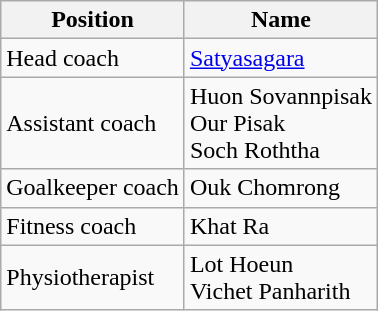<table class="wikitable">
<tr>
<th>Position</th>
<th>Name</th>
</tr>
<tr>
<td>Head coach</td>
<td> <a href='#'>Satyasagara</a></td>
</tr>
<tr>
<td>Assistant coach</td>
<td> Huon Sovannpisak <br>  Our Pisak <br>  Soch Roththa</td>
</tr>
<tr>
<td>Goalkeeper coach</td>
<td> Ouk Chomrong</td>
</tr>
<tr>
<td>Fitness coach</td>
<td> Khat Ra</td>
</tr>
<tr>
<td>Physiotherapist</td>
<td> Lot Hoeun<br>  Vichet Panharith</td>
</tr>
</table>
